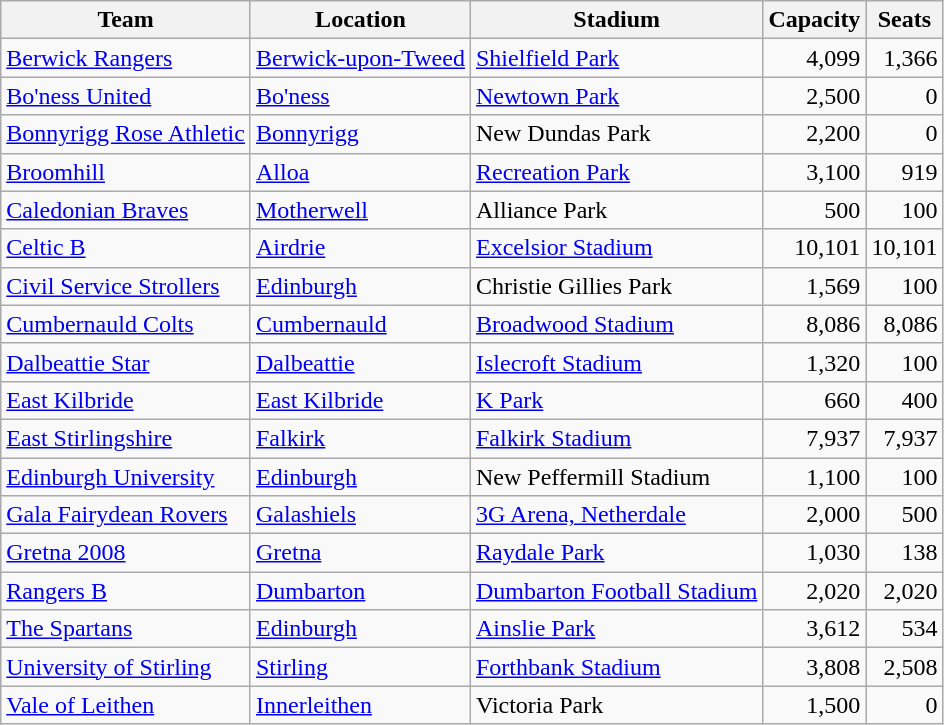<table class="wikitable sortable">
<tr>
<th>Team</th>
<th>Location</th>
<th>Stadium</th>
<th data-sort-type="number">Capacity</th>
<th data-sort-type="number">Seats</th>
</tr>
<tr>
<td><a href='#'>Berwick Rangers</a></td>
<td><a href='#'>Berwick-upon-Tweed</a></td>
<td><a href='#'>Shielfield Park</a></td>
<td align=right>4,099</td>
<td align=right>1,366</td>
</tr>
<tr>
<td><a href='#'>Bo'ness United</a></td>
<td><a href='#'>Bo'ness</a></td>
<td><a href='#'>Newtown Park</a></td>
<td align=right>2,500</td>
<td align=right>0</td>
</tr>
<tr>
<td><a href='#'>Bonnyrigg Rose Athletic</a></td>
<td><a href='#'>Bonnyrigg</a></td>
<td>New Dundas Park</td>
<td align=right>2,200</td>
<td align=right>0</td>
</tr>
<tr>
<td><a href='#'>Broomhill</a></td>
<td><a href='#'>Alloa</a></td>
<td><a href='#'>Recreation Park</a></td>
<td align=right>3,100</td>
<td align=right>919</td>
</tr>
<tr>
<td><a href='#'>Caledonian Braves</a></td>
<td><a href='#'>Motherwell</a></td>
<td>Alliance Park</td>
<td align=right>500</td>
<td align=right>100</td>
</tr>
<tr>
<td><a href='#'>Celtic B</a></td>
<td><a href='#'>Airdrie</a></td>
<td><a href='#'>Excelsior Stadium</a></td>
<td align=right>10,101</td>
<td align=right>10,101</td>
</tr>
<tr>
<td><a href='#'>Civil Service Strollers</a></td>
<td><a href='#'>Edinburgh</a></td>
<td>Christie Gillies Park</td>
<td align=right>1,569</td>
<td align=right>100</td>
</tr>
<tr>
<td><a href='#'>Cumbernauld Colts</a></td>
<td><a href='#'>Cumbernauld</a></td>
<td><a href='#'>Broadwood Stadium</a></td>
<td align=right>8,086</td>
<td align=right>8,086</td>
</tr>
<tr>
<td><a href='#'>Dalbeattie Star</a></td>
<td><a href='#'>Dalbeattie</a></td>
<td><a href='#'>Islecroft Stadium</a></td>
<td align=right>1,320</td>
<td align=right>100</td>
</tr>
<tr>
<td><a href='#'>East Kilbride</a></td>
<td><a href='#'>East Kilbride</a></td>
<td><a href='#'>K Park</a></td>
<td align=right>660</td>
<td align=right>400</td>
</tr>
<tr>
<td><a href='#'>East Stirlingshire</a></td>
<td><a href='#'>Falkirk</a></td>
<td><a href='#'>Falkirk Stadium</a></td>
<td align=right>7,937</td>
<td align=right>7,937</td>
</tr>
<tr>
<td><a href='#'>Edinburgh University</a></td>
<td><a href='#'>Edinburgh</a></td>
<td>New Peffermill Stadium</td>
<td align=right>1,100</td>
<td align=right>100</td>
</tr>
<tr>
<td><a href='#'>Gala Fairydean Rovers</a></td>
<td><a href='#'>Galashiels</a></td>
<td><a href='#'>3G Arena, Netherdale</a></td>
<td align=right>2,000</td>
<td align=right>500</td>
</tr>
<tr>
<td><a href='#'>Gretna 2008</a></td>
<td><a href='#'>Gretna</a></td>
<td><a href='#'>Raydale Park</a></td>
<td align=right>1,030</td>
<td align=right>138</td>
</tr>
<tr>
<td><a href='#'>Rangers B</a></td>
<td><a href='#'>Dumbarton</a></td>
<td><a href='#'>Dumbarton Football Stadium</a></td>
<td align=right>2,020</td>
<td align=right>2,020</td>
</tr>
<tr>
<td><a href='#'>The Spartans</a></td>
<td><a href='#'>Edinburgh</a></td>
<td><a href='#'>Ainslie Park</a></td>
<td align=right>3,612</td>
<td align=right>534</td>
</tr>
<tr>
<td><a href='#'>University of Stirling</a></td>
<td><a href='#'>Stirling</a></td>
<td><a href='#'>Forthbank Stadium</a></td>
<td align=right>3,808</td>
<td align=right>2,508</td>
</tr>
<tr>
<td><a href='#'>Vale of Leithen</a></td>
<td><a href='#'>Innerleithen</a></td>
<td>Victoria Park</td>
<td align=right>1,500</td>
<td align=right>0</td>
</tr>
</table>
